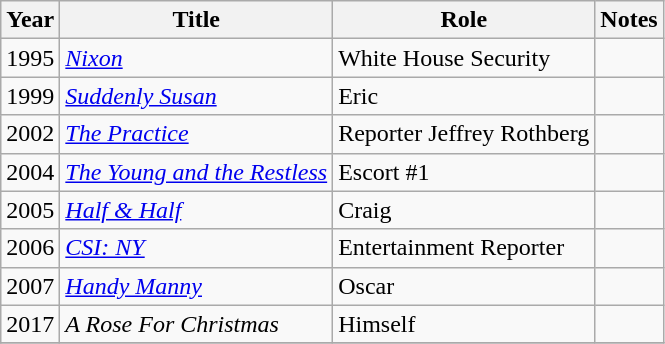<table class="wikitable sortable">
<tr>
<th>Year</th>
<th>Title</th>
<th>Role</th>
<th class="unsortable">Notes</th>
</tr>
<tr>
<td>1995</td>
<td><em><a href='#'>Nixon</a></em></td>
<td>White House Security</td>
<td></td>
</tr>
<tr>
<td>1999</td>
<td><em><a href='#'>Suddenly Susan</a></em></td>
<td>Eric</td>
<td></td>
</tr>
<tr>
<td>2002</td>
<td><em><a href='#'>The Practice</a></em></td>
<td>Reporter Jeffrey Rothberg</td>
<td></td>
</tr>
<tr>
<td>2004</td>
<td><em><a href='#'>The Young and the Restless</a></em></td>
<td>Escort #1</td>
<td></td>
</tr>
<tr>
<td>2005</td>
<td><em><a href='#'>Half & Half</a></em></td>
<td>Craig</td>
<td></td>
</tr>
<tr>
<td>2006</td>
<td><em><a href='#'>CSI: NY</a></em></td>
<td>Entertainment Reporter</td>
<td></td>
</tr>
<tr>
<td>2007</td>
<td><em><a href='#'>Handy Manny</a></em></td>
<td>Oscar</td>
<td></td>
</tr>
<tr>
<td>2017</td>
<td><em>A Rose For Christmas</em></td>
<td>Himself</td>
<td></td>
</tr>
<tr>
</tr>
</table>
